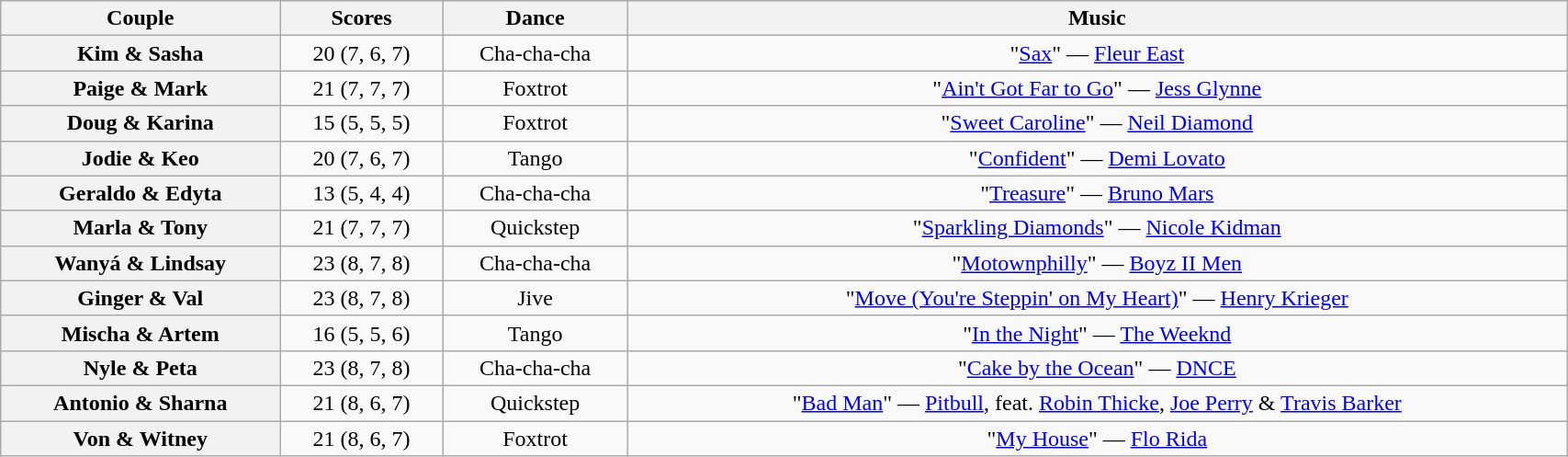<table class="wikitable sortable" style="text-align:center; width:90%">
<tr>
<th scope="col">Couple</th>
<th scope="col">Scores</th>
<th scope="col" class="unsortable">Dance</th>
<th scope="col" class="unsortable">Music</th>
</tr>
<tr>
<th scope="row">Kim & Sasha</th>
<td>20 (7, 6, 7)</td>
<td>Cha-cha-cha</td>
<td>"<a href='#'>Sax</a>" — <a href='#'>Fleur East</a></td>
</tr>
<tr>
<th scope="row">Paige & Mark</th>
<td>21 (7, 7, 7)</td>
<td>Foxtrot</td>
<td>"<a href='#'>Ain't Got Far to Go</a>" — <a href='#'>Jess Glynne</a></td>
</tr>
<tr>
<th scope="row">Doug & Karina</th>
<td>15 (5, 5, 5)</td>
<td>Foxtrot</td>
<td>"<a href='#'>Sweet Caroline</a>" — <a href='#'>Neil Diamond</a></td>
</tr>
<tr>
<th scope="row">Jodie & Keo</th>
<td>20 (7, 6, 7)</td>
<td>Tango</td>
<td>"<a href='#'>Confident</a>" — <a href='#'>Demi Lovato</a></td>
</tr>
<tr>
<th scope="row">Geraldo & Edyta</th>
<td>13 (5, 4, 4)</td>
<td>Cha-cha-cha</td>
<td>"<a href='#'>Treasure</a>" — <a href='#'>Bruno Mars</a></td>
</tr>
<tr>
<th scope="row">Marla & Tony</th>
<td>21 (7, 7, 7)</td>
<td>Quickstep</td>
<td>"<a href='#'>Sparkling Diamonds</a>" — <a href='#'>Nicole Kidman</a></td>
</tr>
<tr>
<th scope="row">Wanyá & Lindsay</th>
<td>23 (8, 7, 8)</td>
<td>Cha-cha-cha</td>
<td>"<a href='#'>Motownphilly</a>" — <a href='#'>Boyz II Men</a></td>
</tr>
<tr>
<th scope="row">Ginger & Val</th>
<td>23 (8, 7, 8)</td>
<td>Jive</td>
<td>"<a href='#'>Move (You're Steppin' on My Heart)</a>" — <a href='#'>Henry Krieger</a></td>
</tr>
<tr>
<th scope="row">Mischa & Artem</th>
<td>16 (5, 5, 6)</td>
<td>Tango</td>
<td>"<a href='#'>In the Night</a>" — <a href='#'>The Weeknd</a></td>
</tr>
<tr>
<th scope="row">Nyle & Peta</th>
<td>23 (8, 7, 8)</td>
<td>Cha-cha-cha</td>
<td>"<a href='#'>Cake by the Ocean</a>" — <a href='#'>DNCE</a></td>
</tr>
<tr>
<th scope="row">Antonio & Sharna</th>
<td>21 (8, 6, 7)</td>
<td>Quickstep</td>
<td>"<a href='#'>Bad Man</a>" — <a href='#'>Pitbull</a>, feat. <a href='#'>Robin Thicke</a>, <a href='#'>Joe Perry</a> & <a href='#'>Travis Barker</a></td>
</tr>
<tr>
<th scope="row">Von & Witney</th>
<td>21 (8, 6, 7)</td>
<td>Foxtrot</td>
<td>"<a href='#'>My House</a>" — <a href='#'>Flo Rida</a></td>
</tr>
</table>
